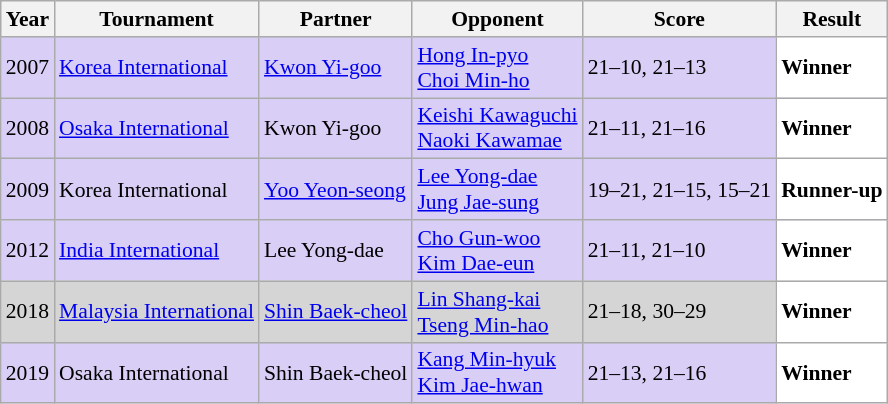<table class="sortable wikitable" style="font-size: 90%;">
<tr>
<th>Year</th>
<th>Tournament</th>
<th>Partner</th>
<th>Opponent</th>
<th>Score</th>
<th>Result</th>
</tr>
<tr style="background:#D8CEF6">
<td align="center">2007</td>
<td align="left"><a href='#'>Korea International</a></td>
<td align="left"> <a href='#'>Kwon Yi-goo</a></td>
<td align="left"> <a href='#'>Hong In-pyo</a> <br>  <a href='#'>Choi Min-ho</a></td>
<td align="left">21–10, 21–13</td>
<td style="text-align:left; background:white"> <strong>Winner</strong></td>
</tr>
<tr style="background:#D8CEF6">
<td align="center">2008</td>
<td align="left"><a href='#'>Osaka International</a></td>
<td align="left"> Kwon Yi-goo</td>
<td align="left"> <a href='#'>Keishi Kawaguchi</a> <br>  <a href='#'>Naoki Kawamae</a></td>
<td align="left">21–11, 21–16</td>
<td style="text-align:left; background:white"> <strong>Winner</strong></td>
</tr>
<tr style="background:#D8CEF6">
<td align="center">2009</td>
<td align="left">Korea International</td>
<td align="left"> <a href='#'>Yoo Yeon-seong</a></td>
<td align="left"> <a href='#'>Lee Yong-dae</a> <br>  <a href='#'>Jung Jae-sung</a></td>
<td align="left">19–21, 21–15, 15–21</td>
<td style="text-align:left; background:white"> <strong>Runner-up</strong></td>
</tr>
<tr style="background:#D8CEF6">
<td align="center">2012</td>
<td align="left"><a href='#'>India International</a></td>
<td align="left"> Lee Yong-dae</td>
<td align="left"> <a href='#'>Cho Gun-woo</a> <br>  <a href='#'>Kim Dae-eun</a></td>
<td align="left">21–11, 21–10</td>
<td style="text-align:left; background:white"> <strong>Winner</strong></td>
</tr>
<tr style="background:#D5D5D5">
<td align="center">2018</td>
<td align="left"><a href='#'>Malaysia International</a></td>
<td align="left"> <a href='#'>Shin Baek-cheol</a></td>
<td align="left"> <a href='#'>Lin Shang-kai</a> <br>  <a href='#'>Tseng Min-hao</a></td>
<td align="left">21–18, 30–29</td>
<td style="text-align:left; background:white"> <strong>Winner</strong></td>
</tr>
<tr style="background:#D8CEF6">
<td align="center">2019</td>
<td align="left">Osaka International</td>
<td align="left"> Shin Baek-cheol</td>
<td align="left"> <a href='#'>Kang Min-hyuk</a> <br>  <a href='#'>Kim Jae-hwan</a></td>
<td align="left">21–13, 21–16</td>
<td style="text-align:left; background:white"> <strong>Winner</strong></td>
</tr>
</table>
